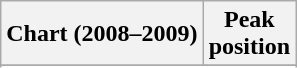<table class="wikitable sortable plainrowheaders" style="text-align:center">
<tr>
<th scope="col">Chart (2008–2009)</th>
<th scope="col">Peak<br>position</th>
</tr>
<tr>
</tr>
<tr>
</tr>
<tr>
</tr>
<tr>
</tr>
</table>
